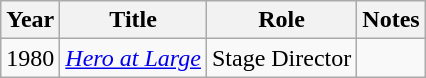<table class="wikitable">
<tr>
<th>Year</th>
<th>Title</th>
<th>Role</th>
<th>Notes</th>
</tr>
<tr>
<td>1980</td>
<td><em><a href='#'>Hero at Large</a></em></td>
<td>Stage Director</td>
<td></td>
</tr>
</table>
